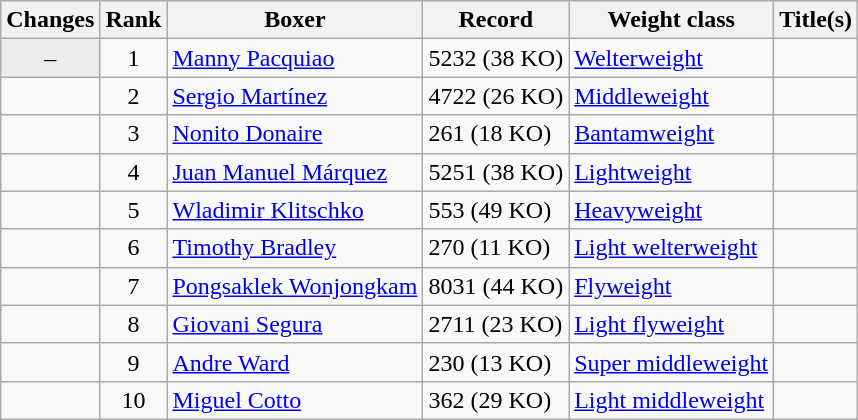<table class="wikitable ">
<tr>
<th>Changes</th>
<th>Rank</th>
<th>Boxer</th>
<th>Record</th>
<th>Weight class</th>
<th>Title(s)</th>
</tr>
<tr>
<td align=center bgcolor=#ECECEC>–</td>
<td align=center>1</td>
<td><a href='#'>Manny Pacquiao</a></td>
<td>5232 (38 KO)</td>
<td><a href='#'>Welterweight</a></td>
<td></td>
</tr>
<tr>
<td align=center></td>
<td align=center>2</td>
<td><a href='#'>Sergio Martínez</a></td>
<td>4722 (26 KO)</td>
<td><a href='#'>Middleweight</a></td>
<td></td>
</tr>
<tr>
<td align=center></td>
<td align=center>3</td>
<td><a href='#'>Nonito Donaire</a></td>
<td>261 (18 KO)</td>
<td><a href='#'>Bantamweight</a></td>
<td></td>
</tr>
<tr>
<td align=center></td>
<td align=center>4</td>
<td><a href='#'>Juan Manuel Márquez</a></td>
<td>5251 (38 KO)</td>
<td><a href='#'>Lightweight</a></td>
<td></td>
</tr>
<tr>
<td align=center></td>
<td align=center>5</td>
<td><a href='#'>Wladimir Klitschko</a></td>
<td>553 (49 KO)</td>
<td><a href='#'>Heavyweight</a></td>
<td></td>
</tr>
<tr>
<td align=center></td>
<td align=center>6</td>
<td><a href='#'>Timothy Bradley</a></td>
<td>270 (11 KO)</td>
<td><a href='#'>Light welterweight</a></td>
<td></td>
</tr>
<tr>
<td align=center></td>
<td align=center>7</td>
<td><a href='#'>Pongsaklek Wonjongkam</a></td>
<td>8031 (44 KO)</td>
<td><a href='#'>Flyweight</a></td>
<td></td>
</tr>
<tr>
<td align=center></td>
<td align=center>8</td>
<td><a href='#'>Giovani Segura</a></td>
<td>2711 (23 KO)</td>
<td><a href='#'>Light flyweight</a></td>
<td></td>
</tr>
<tr>
<td align=center></td>
<td align=center>9</td>
<td><a href='#'>Andre Ward</a></td>
<td>230 (13 KO)</td>
<td><a href='#'>Super middleweight</a></td>
<td></td>
</tr>
<tr>
<td align=center></td>
<td align=center>10</td>
<td><a href='#'>Miguel Cotto</a></td>
<td>362 (29 KO)</td>
<td><a href='#'>Light middleweight</a></td>
<td></td>
</tr>
</table>
